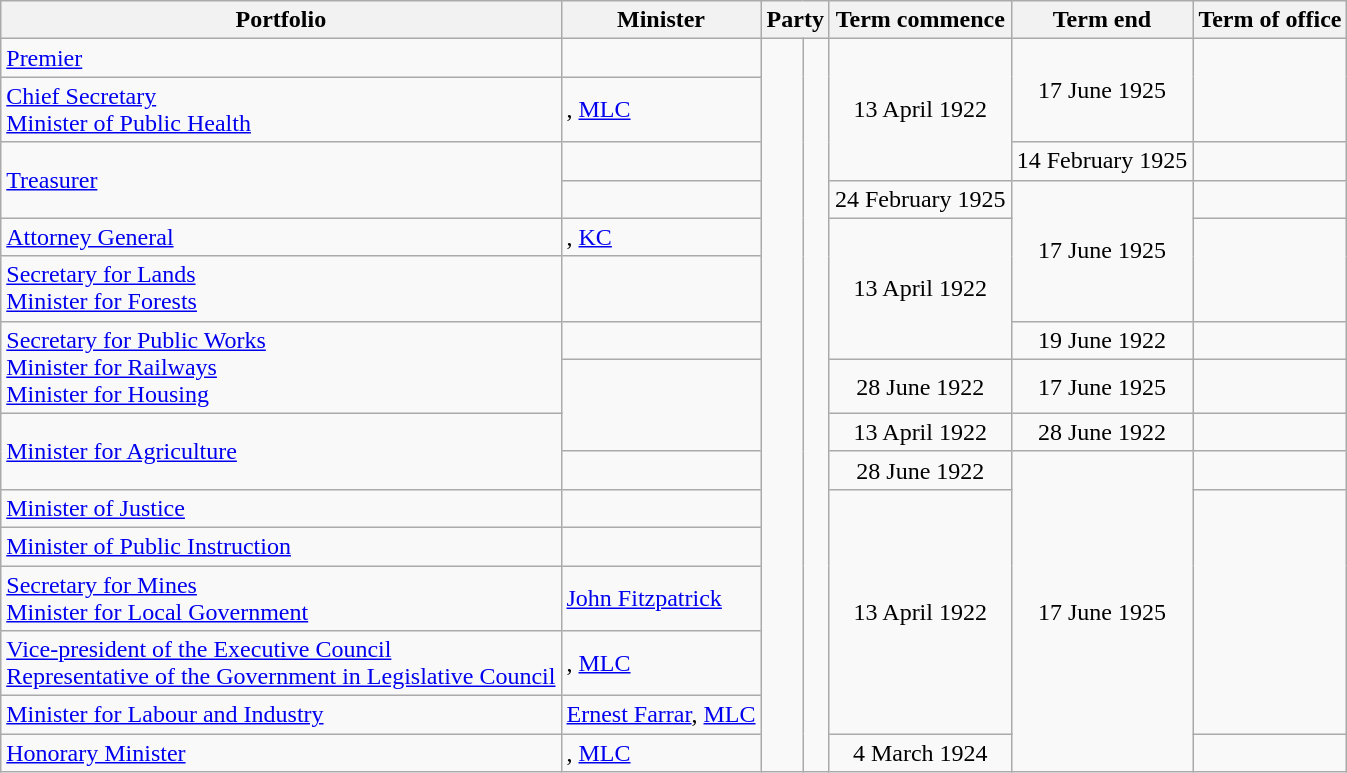<table class="wikitable sortable">
<tr>
<th>Portfolio</th>
<th>Minister</th>
<th colspan="2">Party</th>
<th>Term commence</th>
<th>Term end</th>
<th>Term of office</th>
</tr>
<tr>
<td><a href='#'>Premier</a></td>
<td></td>
<td rowspan="16" > </td>
<td rowspan="16"></td>
<td rowspan="3" align="center">13 April 1922</td>
<td rowspan="2" align="center">17 June 1925</td>
<td rowspan=2 align="right"></td>
</tr>
<tr>
<td><a href='#'>Chief Secretary</a><br><a href='#'>Minister of Public Health</a></td>
<td>, <a href='#'>MLC</a></td>
</tr>
<tr>
<td rowspan="2"><a href='#'>Treasurer</a></td>
<td></td>
<td align="center">14 February 1925</td>
<td align="right"></td>
</tr>
<tr>
<td></td>
<td align="center">24 February 1925</td>
<td rowspan="3" align="center">17 June 1925</td>
<td align="right"></td>
</tr>
<tr>
<td><a href='#'>Attorney General</a></td>
<td>, <a href='#'>KC</a></td>
<td rowspan="3" align="center">13 April 1922</td>
<td rowspan="2" align="right"></td>
</tr>
<tr>
<td><a href='#'>Secretary for Lands</a><br><a href='#'>Minister for Forests</a></td>
<td></td>
</tr>
<tr>
<td rowspan="2"><a href='#'>Secretary for Public Works</a><br><a href='#'>Minister for Railways</a><br><a href='#'>Minister for Housing</a></td>
<td></td>
<td align="center">19 June 1922</td>
<td align="right"></td>
</tr>
<tr>
<td rowspan="2"></td>
<td align="center">28 June 1922</td>
<td align="center">17 June 1925</td>
<td align="right"></td>
</tr>
<tr>
<td rowspan="2"><a href='#'>Minister for Agriculture</a></td>
<td align="center">13 April 1922</td>
<td align="center">28 June 1922</td>
<td align="right"></td>
</tr>
<tr>
<td></td>
<td align="center">28 June 1922</td>
<td rowspan="7" align="center">17 June 1925</td>
<td align="right"></td>
</tr>
<tr>
<td><a href='#'>Minister of Justice</a></td>
<td></td>
<td rowspan="5" align="center">13 April 1922</td>
<td rowspan="5" align="right"></td>
</tr>
<tr>
<td><a href='#'>Minister of Public Instruction</a></td>
<td></td>
</tr>
<tr>
<td><a href='#'>Secretary for Mines</a><br><a href='#'>Minister for Local Government</a></td>
<td><a href='#'>John Fitzpatrick</a></td>
</tr>
<tr>
<td><a href='#'>Vice-president of the Executive Council</a><br><a href='#'>Representative of the Government in Legislative Council</a></td>
<td>, <a href='#'>MLC</a></td>
</tr>
<tr>
<td><a href='#'>Minister for Labour and Industry</a></td>
<td><a href='#'>Ernest Farrar</a>, <a href='#'>MLC</a></td>
</tr>
<tr>
<td><a href='#'>Honorary Minister</a></td>
<td>, <a href='#'>MLC</a></td>
<td align="center">4 March 1924</td>
<td align="right"></td>
</tr>
</table>
